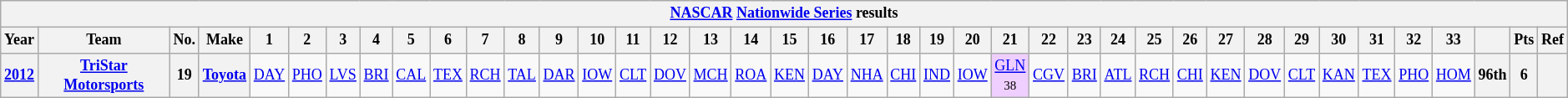<table class="wikitable" style="text-align:center; font-size:75%">
<tr>
<th colspan=42><a href='#'>NASCAR</a> <a href='#'>Nationwide Series</a> results</th>
</tr>
<tr>
<th>Year</th>
<th>Team</th>
<th>No.</th>
<th>Make</th>
<th>1</th>
<th>2</th>
<th>3</th>
<th>4</th>
<th>5</th>
<th>6</th>
<th>7</th>
<th>8</th>
<th>9</th>
<th>10</th>
<th>11</th>
<th>12</th>
<th>13</th>
<th>14</th>
<th>15</th>
<th>16</th>
<th>17</th>
<th>18</th>
<th>19</th>
<th>20</th>
<th>21</th>
<th>22</th>
<th>23</th>
<th>24</th>
<th>25</th>
<th>26</th>
<th>27</th>
<th>28</th>
<th>29</th>
<th>30</th>
<th>31</th>
<th>32</th>
<th>33</th>
<th></th>
<th>Pts</th>
<th>Ref</th>
</tr>
<tr>
<th><a href='#'>2012</a></th>
<th><a href='#'>TriStar Motorsports</a></th>
<th>19</th>
<th><a href='#'>Toyota</a></th>
<td><a href='#'>DAY</a></td>
<td><a href='#'>PHO</a></td>
<td><a href='#'>LVS</a></td>
<td><a href='#'>BRI</a></td>
<td><a href='#'>CAL</a></td>
<td><a href='#'>TEX</a></td>
<td><a href='#'>RCH</a></td>
<td><a href='#'>TAL</a></td>
<td><a href='#'>DAR</a></td>
<td><a href='#'>IOW</a></td>
<td><a href='#'>CLT</a></td>
<td><a href='#'>DOV</a></td>
<td><a href='#'>MCH</a></td>
<td><a href='#'>ROA</a></td>
<td><a href='#'>KEN</a></td>
<td><a href='#'>DAY</a></td>
<td><a href='#'>NHA</a></td>
<td><a href='#'>CHI</a></td>
<td><a href='#'>IND</a></td>
<td><a href='#'>IOW</a></td>
<td style="background:#EFCFFF;"><a href='#'>GLN</a><br><small>38</small></td>
<td><a href='#'>CGV</a></td>
<td><a href='#'>BRI</a></td>
<td><a href='#'>ATL</a></td>
<td><a href='#'>RCH</a></td>
<td><a href='#'>CHI</a></td>
<td><a href='#'>KEN</a></td>
<td><a href='#'>DOV</a></td>
<td><a href='#'>CLT</a></td>
<td><a href='#'>KAN</a></td>
<td><a href='#'>TEX</a></td>
<td><a href='#'>PHO</a></td>
<td><a href='#'>HOM</a></td>
<th>96th</th>
<th>6</th>
<th></th>
</tr>
</table>
